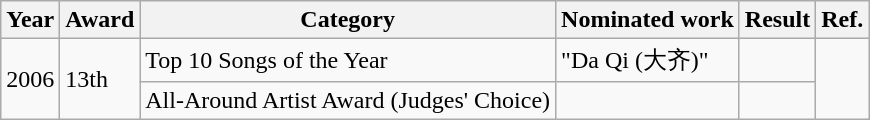<table class="wikitable">
<tr>
<th>Year</th>
<th>Award</th>
<th>Category</th>
<th>Nominated work</th>
<th>Result</th>
<th>Ref.</th>
</tr>
<tr>
<td rowspan=2>2006</td>
<td rowspan=2>13th</td>
<td rowspan=1>Top 10 Songs of the Year</td>
<td>"Da Qi (大齐)"</td>
<td></td>
<td rowspan=2></td>
</tr>
<tr>
<td rowspan=1>All-Around Artist Award (Judges' Choice)</td>
<td></td>
<td></td>
</tr>
</table>
